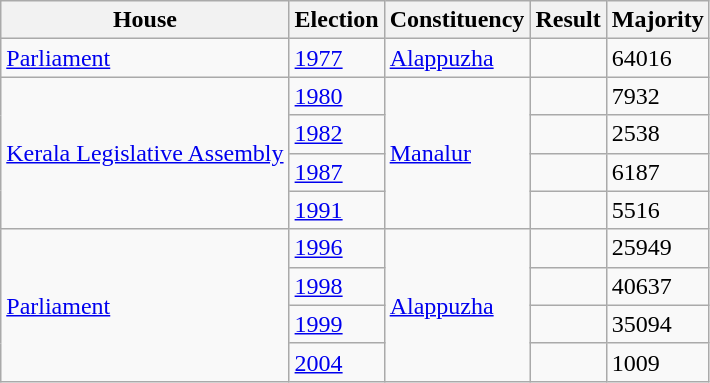<table class="wikitable">
<tr>
<th>House</th>
<th>Election</th>
<th>Constituency</th>
<th>Result</th>
<th>Majority</th>
</tr>
<tr>
<td><a href='#'>Parliament</a></td>
<td><a href='#'>1977</a></td>
<td><a href='#'>Alappuzha</a></td>
<td></td>
<td>64016</td>
</tr>
<tr>
<td rowspan="4"><a href='#'>Kerala Legislative Assembly</a></td>
<td><a href='#'>1980</a></td>
<td rowspan="4"><a href='#'>Manalur</a></td>
<td></td>
<td>7932</td>
</tr>
<tr>
<td><a href='#'>1982</a></td>
<td></td>
<td>2538</td>
</tr>
<tr>
<td><a href='#'>1987</a></td>
<td></td>
<td>6187</td>
</tr>
<tr>
<td><a href='#'>1991</a></td>
<td></td>
<td>5516</td>
</tr>
<tr>
<td rowspan="4"><a href='#'>Parliament</a></td>
<td><a href='#'>1996</a></td>
<td rowspan="4"><a href='#'>Alappuzha</a></td>
<td></td>
<td>25949</td>
</tr>
<tr>
<td><a href='#'>1998</a></td>
<td></td>
<td>40637</td>
</tr>
<tr>
<td><a href='#'>1999</a></td>
<td></td>
<td>35094</td>
</tr>
<tr>
<td><a href='#'>2004</a></td>
<td></td>
<td>1009</td>
</tr>
</table>
